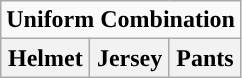<table class="wikitable">
<tr>
<td align="center" Colspan="3"><strong>Uniform Combination</strong></td>
</tr>
<tr align="center">
<th>Helmet</th>
<th>Jersey</th>
<th>Pants</th>
</tr>
</table>
